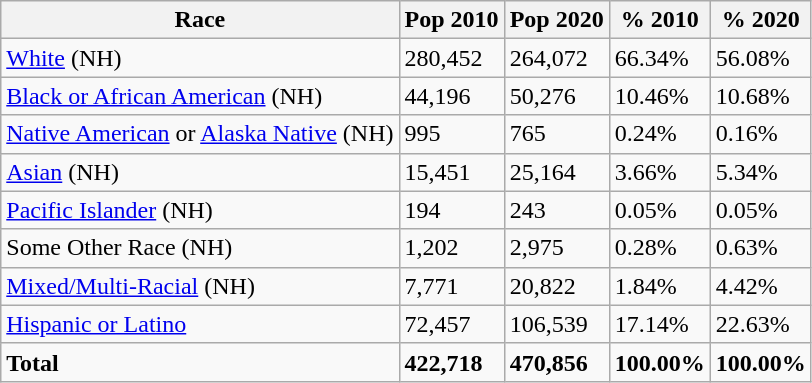<table class="wikitable">
<tr>
<th>Race</th>
<th>Pop 2010</th>
<th>Pop 2020</th>
<th>% 2010</th>
<th>% 2020</th>
</tr>
<tr>
<td><a href='#'>White</a> (NH)</td>
<td>280,452</td>
<td>264,072</td>
<td>66.34%</td>
<td>56.08%</td>
</tr>
<tr>
<td><a href='#'>Black or African American</a> (NH)</td>
<td>44,196</td>
<td>50,276</td>
<td>10.46%</td>
<td>10.68%</td>
</tr>
<tr>
<td><a href='#'>Native American</a> or <a href='#'>Alaska Native</a> (NH)</td>
<td>995</td>
<td>765</td>
<td>0.24%</td>
<td>0.16%</td>
</tr>
<tr>
<td><a href='#'>Asian</a> (NH)</td>
<td>15,451</td>
<td>25,164</td>
<td>3.66%</td>
<td>5.34%</td>
</tr>
<tr>
<td><a href='#'>Pacific Islander</a> (NH)</td>
<td>194</td>
<td>243</td>
<td>0.05%</td>
<td>0.05%</td>
</tr>
<tr>
<td>Some Other Race (NH)</td>
<td>1,202</td>
<td>2,975</td>
<td>0.28%</td>
<td>0.63%</td>
</tr>
<tr>
<td><a href='#'>Mixed/Multi-Racial</a> (NH)</td>
<td>7,771</td>
<td>20,822</td>
<td>1.84%</td>
<td>4.42%</td>
</tr>
<tr>
<td><a href='#'>Hispanic or Latino</a></td>
<td>72,457</td>
<td>106,539</td>
<td>17.14%</td>
<td>22.63%</td>
</tr>
<tr>
<td><strong>Total</strong></td>
<td><strong>422,718</strong></td>
<td><strong>470,856</strong></td>
<td><strong>100.00%</strong></td>
<td><strong>100.00%</strong></td>
</tr>
</table>
